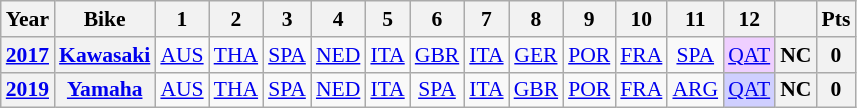<table class="wikitable" style="text-align:center; font-size:90%">
<tr>
<th>Year</th>
<th>Bike</th>
<th>1</th>
<th>2</th>
<th>3</th>
<th>4</th>
<th>5</th>
<th>6</th>
<th>7</th>
<th>8</th>
<th>9</th>
<th>10</th>
<th>11</th>
<th>12</th>
<th></th>
<th>Pts</th>
</tr>
<tr>
<th><a href='#'>2017</a></th>
<th><a href='#'>Kawasaki</a></th>
<td><a href='#'>AUS</a></td>
<td><a href='#'>THA</a></td>
<td><a href='#'>SPA</a></td>
<td><a href='#'>NED</a></td>
<td><a href='#'>ITA</a></td>
<td><a href='#'>GBR</a></td>
<td><a href='#'>ITA</a></td>
<td><a href='#'>GER</a></td>
<td><a href='#'>POR</a></td>
<td><a href='#'>FRA</a></td>
<td><a href='#'>SPA</a></td>
<td style="background:#EFCFFF;"><a href='#'>QAT</a><br></td>
<th>NC</th>
<th>0</th>
</tr>
<tr>
<th><a href='#'>2019</a></th>
<th><a href='#'>Yamaha</a></th>
<td><a href='#'>AUS</a></td>
<td><a href='#'>THA</a></td>
<td><a href='#'>SPA</a></td>
<td><a href='#'>NED</a></td>
<td><a href='#'>ITA</a></td>
<td><a href='#'>SPA</a></td>
<td><a href='#'>ITA</a></td>
<td><a href='#'>GBR</a></td>
<td><a href='#'>POR</a></td>
<td><a href='#'>FRA</a></td>
<td><a href='#'>ARG</a></td>
<td style="background:#CFCFFF;"><a href='#'>QAT</a><br></td>
<th>NC</th>
<th>0</th>
</tr>
</table>
